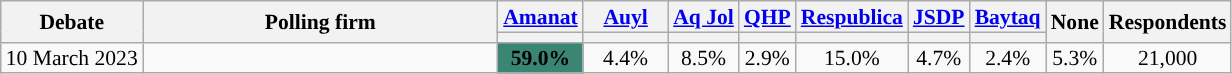<table class="wikitable" style="text-align: center; font-size:90%; line-height:14px;">
<tr>
<th rowspan="2">Debate</th>
<th rowspan="2" style="width:230px;">Polling firm</th>
<th style="width:50px;"><a href='#'>Amanat</a></th>
<th style="width:50px;"><a href='#'>Auyl</a></th>
<th><a href='#'>Aq Jol</a></th>
<th><a href='#'>QHP</a></th>
<th><a href='#'>Respublica</a></th>
<th><a href='#'>JSDP</a></th>
<th><a href='#'>Baytaq</a></th>
<th rowspan="2">None</th>
<th rowspan="2">Respondents</th>
</tr>
<tr>
<th style="background:"></th>
<th style="background:"></th>
<th style="background:"></th>
<th style="background:"></th>
<th style="background:"></th>
<th style="background:"></th>
<th style="background:"></th>
</tr>
<tr>
<td>10 March 2023</td>
<td></td>
<td style="background:#3B8574;"><strong>59.0%</strong></td>
<td>4.4%</td>
<td>8.5%</td>
<td>2.9%</td>
<td>15.0%</td>
<td>4.7%</td>
<td>2.4%</td>
<td>5.3%</td>
<td>21,000</td>
</tr>
</table>
